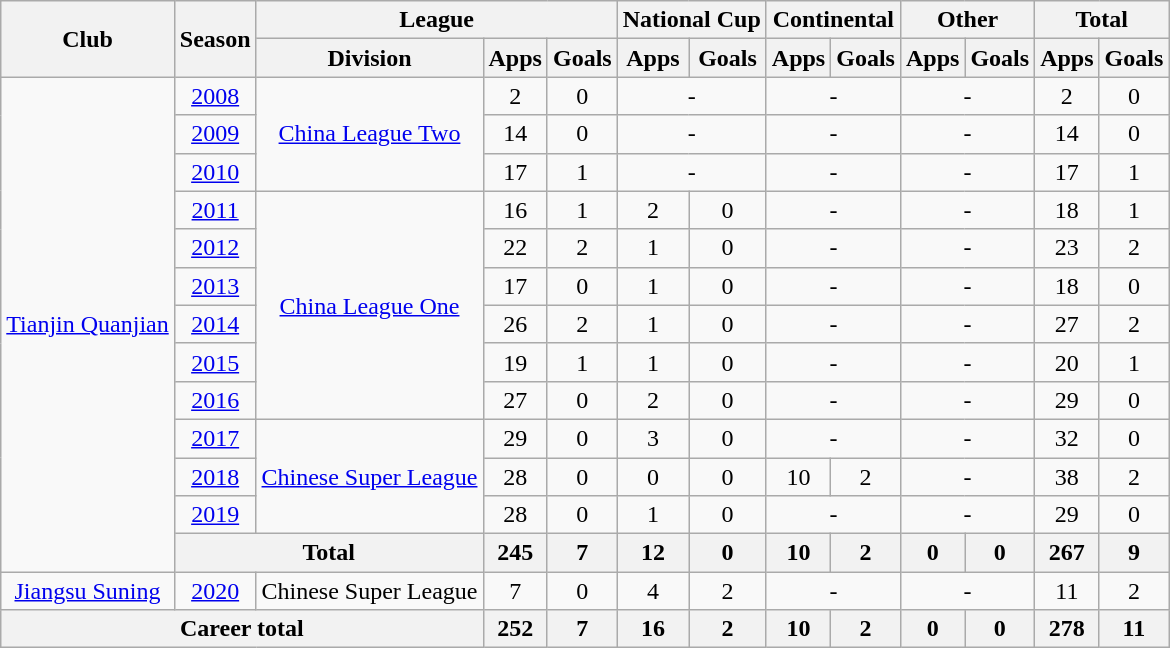<table class="wikitable" style="text-align: center">
<tr>
<th rowspan="2">Club</th>
<th rowspan="2">Season</th>
<th colspan="3">League</th>
<th colspan="2">National Cup</th>
<th colspan="2">Continental</th>
<th colspan="2">Other</th>
<th colspan="2">Total</th>
</tr>
<tr>
<th>Division</th>
<th>Apps</th>
<th>Goals</th>
<th>Apps</th>
<th>Goals</th>
<th>Apps</th>
<th>Goals</th>
<th>Apps</th>
<th>Goals</th>
<th>Apps</th>
<th>Goals</th>
</tr>
<tr>
<td rowspan=13><a href='#'>Tianjin Quanjian</a></td>
<td><a href='#'>2008</a></td>
<td rowspan="3"><a href='#'>China League Two</a></td>
<td>2</td>
<td>0</td>
<td colspan="2">-</td>
<td colspan="2">-</td>
<td colspan="2">-</td>
<td>2</td>
<td>0</td>
</tr>
<tr>
<td><a href='#'>2009</a></td>
<td>14</td>
<td>0</td>
<td colspan="2">-</td>
<td colspan="2">-</td>
<td colspan="2">-</td>
<td>14</td>
<td>0</td>
</tr>
<tr>
<td><a href='#'>2010</a></td>
<td>17</td>
<td>1</td>
<td colspan="2">-</td>
<td colspan="2">-</td>
<td colspan="2">-</td>
<td>17</td>
<td>1</td>
</tr>
<tr>
<td><a href='#'>2011</a></td>
<td rowspan="6"><a href='#'>China League One</a></td>
<td>16</td>
<td>1</td>
<td>2</td>
<td>0</td>
<td colspan="2">-</td>
<td colspan="2">-</td>
<td>18</td>
<td>1</td>
</tr>
<tr>
<td><a href='#'>2012</a></td>
<td>22</td>
<td>2</td>
<td>1</td>
<td>0</td>
<td colspan="2">-</td>
<td colspan="2">-</td>
<td>23</td>
<td>2</td>
</tr>
<tr>
<td><a href='#'>2013</a></td>
<td>17</td>
<td>0</td>
<td>1</td>
<td>0</td>
<td colspan="2">-</td>
<td colspan="2">-</td>
<td>18</td>
<td>0</td>
</tr>
<tr>
<td><a href='#'>2014</a></td>
<td>26</td>
<td>2</td>
<td>1</td>
<td>0</td>
<td colspan="2">-</td>
<td colspan="2">-</td>
<td>27</td>
<td>2</td>
</tr>
<tr>
<td><a href='#'>2015</a></td>
<td>19</td>
<td>1</td>
<td>1</td>
<td>0</td>
<td colspan="2">-</td>
<td colspan="2">-</td>
<td>20</td>
<td>1</td>
</tr>
<tr>
<td><a href='#'>2016</a></td>
<td>27</td>
<td>0</td>
<td>2</td>
<td>0</td>
<td colspan="2">-</td>
<td colspan="2">-</td>
<td>29</td>
<td>0</td>
</tr>
<tr>
<td><a href='#'>2017</a></td>
<td rowspan=3><a href='#'>Chinese Super League</a></td>
<td>29</td>
<td>0</td>
<td>3</td>
<td>0</td>
<td colspan="2">-</td>
<td colspan="2">-</td>
<td>32</td>
<td>0</td>
</tr>
<tr>
<td><a href='#'>2018</a></td>
<td>28</td>
<td>0</td>
<td>0</td>
<td>0</td>
<td>10</td>
<td>2</td>
<td colspan="2">-</td>
<td>38</td>
<td>2</td>
</tr>
<tr>
<td><a href='#'>2019</a></td>
<td>28</td>
<td>0</td>
<td>1</td>
<td>0</td>
<td colspan="2">-</td>
<td colspan="2">-</td>
<td>29</td>
<td>0</td>
</tr>
<tr>
<th colspan=2>Total</th>
<th>245</th>
<th>7</th>
<th>12</th>
<th>0</th>
<th>10</th>
<th>2</th>
<th>0</th>
<th>0</th>
<th>267</th>
<th>9</th>
</tr>
<tr>
<td><a href='#'>Jiangsu Suning</a></td>
<td><a href='#'>2020</a></td>
<td>Chinese Super League</td>
<td>7</td>
<td>0</td>
<td>4</td>
<td>2</td>
<td colspan="2">-</td>
<td colspan="2">-</td>
<td>11</td>
<td>2</td>
</tr>
<tr>
<th colspan=3>Career total</th>
<th>252</th>
<th>7</th>
<th>16</th>
<th>2</th>
<th>10</th>
<th>2</th>
<th>0</th>
<th>0</th>
<th>278</th>
<th>11</th>
</tr>
</table>
